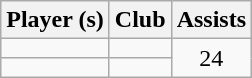<table class="wikitable" style="text-align:center">
<tr>
<th>Player (s)</th>
<th>Club</th>
<th>Assists</th>
</tr>
<tr>
<td style="text-align:left"></td>
<td style="text-align:left"></td>
<td Rowspan=2>24</td>
</tr>
<tr>
<td style="text-align:left"></td>
<td style="text-align:left"></td>
</tr>
</table>
